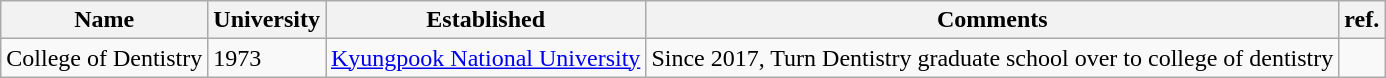<table class="wikitable sortable">
<tr>
<th>Name</th>
<th>University</th>
<th>Established</th>
<th>Comments</th>
<th>ref.</th>
</tr>
<tr>
<td>College of Dentistry</td>
<td>1973</td>
<td><a href='#'>Kyungpook National University</a></td>
<td>Since 2017, Turn Dentistry graduate school over to college of dentistry</td>
<td></td>
</tr>
</table>
